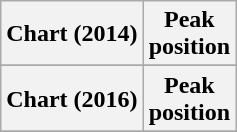<table class="wikitable sortable">
<tr>
<th>Chart (2014)</th>
<th>Peak<br>position</th>
</tr>
<tr>
</tr>
<tr>
<th>Chart (2016)</th>
<th>Peak<br>position</th>
</tr>
<tr>
</tr>
</table>
